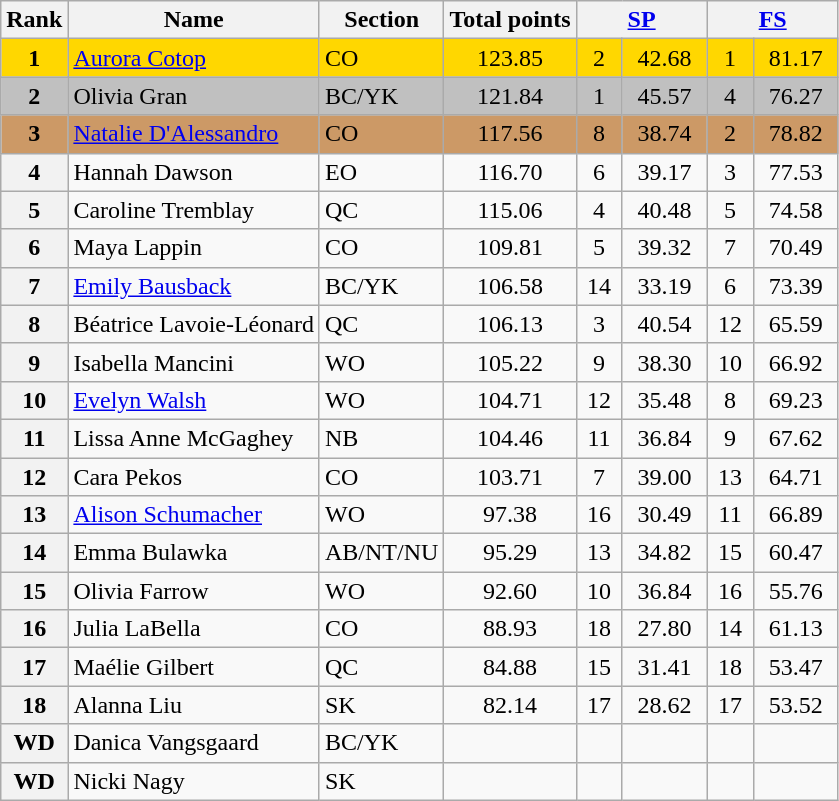<table class="wikitable sortable">
<tr>
<th>Rank</th>
<th>Name</th>
<th>Section</th>
<th>Total points</th>
<th colspan="2" width="80px"><a href='#'>SP</a></th>
<th colspan="2" width="80px"><a href='#'>FS</a></th>
</tr>
<tr bgcolor="gold">
<td align="center"><strong>1</strong></td>
<td><a href='#'>Aurora Cotop</a></td>
<td>CO</td>
<td align="center">123.85</td>
<td align="center">2</td>
<td align="center">42.68</td>
<td align="center">1</td>
<td align="center">81.17</td>
</tr>
<tr bgcolor="silver">
<td align="center"><strong>2</strong></td>
<td>Olivia Gran</td>
<td>BC/YK</td>
<td align="center">121.84</td>
<td align="center">1</td>
<td align="center">45.57</td>
<td align="center">4</td>
<td align="center">76.27</td>
</tr>
<tr bgcolor="cc9966">
<td align="center"><strong>3</strong></td>
<td><a href='#'>Natalie D'Alessandro</a></td>
<td>CO</td>
<td align="center">117.56</td>
<td align="center">8</td>
<td align="center">38.74</td>
<td align="center">2</td>
<td align="center">78.82</td>
</tr>
<tr>
<th>4</th>
<td>Hannah Dawson</td>
<td>EO</td>
<td align="center">116.70</td>
<td align="center">6</td>
<td align="center">39.17</td>
<td align="center">3</td>
<td align="center">77.53</td>
</tr>
<tr>
<th>5</th>
<td>Caroline Tremblay</td>
<td>QC</td>
<td align="center">115.06</td>
<td align="center">4</td>
<td align="center">40.48</td>
<td align="center">5</td>
<td align="center">74.58</td>
</tr>
<tr>
<th>6</th>
<td>Maya Lappin</td>
<td>CO</td>
<td align="center">109.81</td>
<td align="center">5</td>
<td align="center">39.32</td>
<td align="center">7</td>
<td align="center">70.49</td>
</tr>
<tr>
<th>7</th>
<td><a href='#'>Emily Bausback</a></td>
<td>BC/YK</td>
<td align="center">106.58</td>
<td align="center">14</td>
<td align="center">33.19</td>
<td align="center">6</td>
<td align="center">73.39</td>
</tr>
<tr>
<th>8</th>
<td>Béatrice Lavoie-Léonard</td>
<td>QC</td>
<td align="center">106.13</td>
<td align="center">3</td>
<td align="center">40.54</td>
<td align="center">12</td>
<td align="center">65.59</td>
</tr>
<tr>
<th>9</th>
<td>Isabella Mancini</td>
<td>WO</td>
<td align="center">105.22</td>
<td align="center">9</td>
<td align="center">38.30</td>
<td align="center">10</td>
<td align="center">66.92</td>
</tr>
<tr>
<th>10</th>
<td><a href='#'>Evelyn Walsh</a></td>
<td>WO</td>
<td align="center">104.71</td>
<td align="center">12</td>
<td align="center">35.48</td>
<td align="center">8</td>
<td align="center">69.23</td>
</tr>
<tr>
<th>11</th>
<td>Lissa Anne McGaghey</td>
<td>NB</td>
<td align="center">104.46</td>
<td align="center">11</td>
<td align="center">36.84</td>
<td align="center">9</td>
<td align="center">67.62</td>
</tr>
<tr>
<th>12</th>
<td>Cara Pekos</td>
<td>CO</td>
<td align="center">103.71</td>
<td align="center">7</td>
<td align="center">39.00</td>
<td align="center">13</td>
<td align="center">64.71</td>
</tr>
<tr>
<th>13</th>
<td><a href='#'>Alison Schumacher</a></td>
<td>WO</td>
<td align="center">97.38</td>
<td align="center">16</td>
<td align="center">30.49</td>
<td align="center">11</td>
<td align="center">66.89</td>
</tr>
<tr>
<th>14</th>
<td>Emma Bulawka</td>
<td>AB/NT/NU</td>
<td align="center">95.29</td>
<td align="center">13</td>
<td align="center">34.82</td>
<td align="center">15</td>
<td align="center">60.47</td>
</tr>
<tr>
<th>15</th>
<td>Olivia Farrow</td>
<td>WO</td>
<td align="center">92.60</td>
<td align="center">10</td>
<td align="center">36.84</td>
<td align="center">16</td>
<td align="center">55.76</td>
</tr>
<tr>
<th>16</th>
<td>Julia LaBella</td>
<td>CO</td>
<td align="center">88.93</td>
<td align="center">18</td>
<td align="center">27.80</td>
<td align="center">14</td>
<td align="center">61.13</td>
</tr>
<tr>
<th>17</th>
<td>Maélie Gilbert</td>
<td>QC</td>
<td align="center">84.88</td>
<td align="center">15</td>
<td align="center">31.41</td>
<td align="center">18</td>
<td align="center">53.47</td>
</tr>
<tr>
<th>18</th>
<td>Alanna Liu</td>
<td>SK</td>
<td align="center">82.14</td>
<td align="center">17</td>
<td align="center">28.62</td>
<td align="center">17</td>
<td align="center">53.52</td>
</tr>
<tr>
<th>WD</th>
<td>Danica Vangsgaard</td>
<td>BC/YK</td>
<td></td>
<td></td>
<td></td>
<td></td>
<td></td>
</tr>
<tr>
<th>WD</th>
<td>Nicki Nagy</td>
<td>SK</td>
<td></td>
<td></td>
<td></td>
<td></td>
<td></td>
</tr>
</table>
